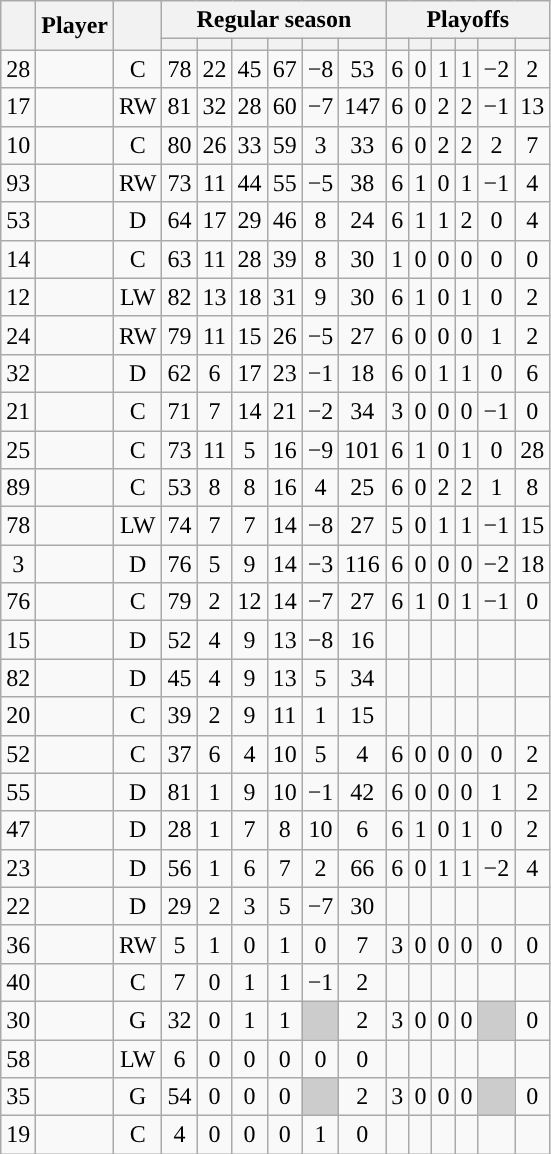<table class="wikitable sortable plainrowheaders" style="text-align:center;">
<tr>
<th scope="col" data-sort-type="number" rowspan="2"></th>
<th scope="col" rowspan="2">Player</th>
<th scope="col" rowspan="2"></th>
<th scope=colgroup colspan=6>Regular season</th>
<th scope=colgroup colspan=6>Playoffs</th>
</tr>
<tr>
<th scope="col" data-sort-type="number"></th>
<th scope="col" data-sort-type="number"></th>
<th scope="col" data-sort-type="number"></th>
<th scope="col" data-sort-type="number"></th>
<th scope="col" data-sort-type="number"></th>
<th scope="col" data-sort-type="number"></th>
<th scope="col" data-sort-type="number"></th>
<th scope="col" data-sort-type="number"></th>
<th scope="col" data-sort-type="number"></th>
<th scope="col" data-sort-type="number"></th>
<th scope="col" data-sort-type="number"></th>
<th scope="col" data-sort-type="number"></th>
</tr>
<tr>
<td scope="row">28</td>
<td align="left"></td>
<td>C</td>
<td>78</td>
<td>22</td>
<td>45</td>
<td>67</td>
<td>−8</td>
<td>53</td>
<td>6</td>
<td>0</td>
<td>1</td>
<td>1</td>
<td>−2</td>
<td>2</td>
</tr>
<tr>
<td scope="row">17</td>
<td align="left"></td>
<td>RW</td>
<td>81</td>
<td>32</td>
<td>28</td>
<td>60</td>
<td>−7</td>
<td>147</td>
<td>6</td>
<td>0</td>
<td>2</td>
<td>2</td>
<td>−1</td>
<td>13</td>
</tr>
<tr>
<td scope="row">10</td>
<td align="left"></td>
<td>C</td>
<td>80</td>
<td>26</td>
<td>33</td>
<td>59</td>
<td>3</td>
<td>33</td>
<td>6</td>
<td>0</td>
<td>2</td>
<td>2</td>
<td>2</td>
<td>7</td>
</tr>
<tr>
<td scope="row">93</td>
<td align="left"></td>
<td>RW</td>
<td>73</td>
<td>11</td>
<td>44</td>
<td>55</td>
<td>−5</td>
<td>38</td>
<td>6</td>
<td>1</td>
<td>0</td>
<td>1</td>
<td>−1</td>
<td>4</td>
</tr>
<tr>
<td scope="row">53</td>
<td align="left"></td>
<td>D</td>
<td>64</td>
<td>17</td>
<td>29</td>
<td>46</td>
<td>8</td>
<td>24</td>
<td>6</td>
<td>1</td>
<td>1</td>
<td>2</td>
<td>0</td>
<td>4</td>
</tr>
<tr>
<td scope="row">14</td>
<td align="left"></td>
<td>C</td>
<td>63</td>
<td>11</td>
<td>28</td>
<td>39</td>
<td>8</td>
<td>30</td>
<td>1</td>
<td>0</td>
<td>0</td>
<td>0</td>
<td>0</td>
<td>0</td>
</tr>
<tr>
<td scope="row">12</td>
<td align="left"></td>
<td>LW</td>
<td>82</td>
<td>13</td>
<td>18</td>
<td>31</td>
<td>9</td>
<td>30</td>
<td>6</td>
<td>1</td>
<td>0</td>
<td>1</td>
<td>0</td>
<td>2</td>
</tr>
<tr>
<td scope="row">24</td>
<td align="left"></td>
<td>RW</td>
<td>79</td>
<td>11</td>
<td>15</td>
<td>26</td>
<td>−5</td>
<td>27</td>
<td>6</td>
<td>0</td>
<td>0</td>
<td>0</td>
<td>1</td>
<td>2</td>
</tr>
<tr>
<td scope="row">32</td>
<td align="left"></td>
<td>D</td>
<td>62</td>
<td>6</td>
<td>17</td>
<td>23</td>
<td>−1</td>
<td>18</td>
<td>6</td>
<td>0</td>
<td>1</td>
<td>1</td>
<td>0</td>
<td>6</td>
</tr>
<tr>
<td scope="row">21</td>
<td align="left"></td>
<td>C</td>
<td>71</td>
<td>7</td>
<td>14</td>
<td>21</td>
<td>−2</td>
<td>34</td>
<td>3</td>
<td>0</td>
<td>0</td>
<td>0</td>
<td>−1</td>
<td>0</td>
</tr>
<tr>
<td scope="row">25</td>
<td align="left"></td>
<td>C</td>
<td>73</td>
<td>11</td>
<td>5</td>
<td>16</td>
<td>−9</td>
<td>101</td>
<td>6</td>
<td>1</td>
<td>0</td>
<td>1</td>
<td>0</td>
<td>28</td>
</tr>
<tr>
<td scope="row">89</td>
<td align="left"></td>
<td>C</td>
<td>53</td>
<td>8</td>
<td>8</td>
<td>16</td>
<td>4</td>
<td>25</td>
<td>6</td>
<td>0</td>
<td>2</td>
<td>2</td>
<td>1</td>
<td>8</td>
</tr>
<tr>
<td scope="row">78</td>
<td align="left"></td>
<td>LW</td>
<td>74</td>
<td>7</td>
<td>7</td>
<td>14</td>
<td>−8</td>
<td>27</td>
<td>5</td>
<td>0</td>
<td>1</td>
<td>1</td>
<td>−1</td>
<td>15</td>
</tr>
<tr>
<td scope="row">3</td>
<td align="left"></td>
<td>D</td>
<td>76</td>
<td>5</td>
<td>9</td>
<td>14</td>
<td>−3</td>
<td>116</td>
<td>6</td>
<td>0</td>
<td>0</td>
<td>0</td>
<td>−2</td>
<td>18</td>
</tr>
<tr>
<td scope="row">76</td>
<td align="left"></td>
<td>C</td>
<td>79</td>
<td>2</td>
<td>12</td>
<td>14</td>
<td>−7</td>
<td>27</td>
<td>6</td>
<td>1</td>
<td>0</td>
<td>1</td>
<td>−1</td>
<td>0</td>
</tr>
<tr>
<td scope="row">15</td>
<td align="left"></td>
<td>D</td>
<td>52</td>
<td>4</td>
<td>9</td>
<td>13</td>
<td>−8</td>
<td>16</td>
<td></td>
<td></td>
<td></td>
<td></td>
<td></td>
<td></td>
</tr>
<tr>
<td scope="row">82</td>
<td align="left"></td>
<td>D</td>
<td>45</td>
<td>4</td>
<td>9</td>
<td>13</td>
<td>5</td>
<td>34</td>
<td></td>
<td></td>
<td></td>
<td></td>
<td></td>
<td></td>
</tr>
<tr>
<td scope="row">20</td>
<td align="left"></td>
<td>C</td>
<td>39</td>
<td>2</td>
<td>9</td>
<td>11</td>
<td>1</td>
<td>15</td>
<td></td>
<td></td>
<td></td>
<td></td>
<td></td>
<td></td>
</tr>
<tr>
<td scope="row">52</td>
<td align="left"></td>
<td>C</td>
<td>37</td>
<td>6</td>
<td>4</td>
<td>10</td>
<td>5</td>
<td>4</td>
<td>6</td>
<td>0</td>
<td>0</td>
<td>0</td>
<td>0</td>
<td>2</td>
</tr>
<tr>
<td scope="row">55</td>
<td align="left"></td>
<td>D</td>
<td>81</td>
<td>1</td>
<td>9</td>
<td>10</td>
<td>−1</td>
<td>42</td>
<td>6</td>
<td>0</td>
<td>0</td>
<td>0</td>
<td>1</td>
<td>2</td>
</tr>
<tr>
<td scope="row">47</td>
<td align="left"></td>
<td>D</td>
<td>28</td>
<td>1</td>
<td>7</td>
<td>8</td>
<td>10</td>
<td>6</td>
<td>6</td>
<td>1</td>
<td>0</td>
<td>1</td>
<td>0</td>
<td>2</td>
</tr>
<tr>
<td scope="row">23</td>
<td align="left"></td>
<td>D</td>
<td>56</td>
<td>1</td>
<td>6</td>
<td>7</td>
<td>2</td>
<td>66</td>
<td>6</td>
<td>0</td>
<td>1</td>
<td>1</td>
<td>−2</td>
<td>4</td>
</tr>
<tr>
<td scope="row">22</td>
<td align="left"></td>
<td>D</td>
<td>29</td>
<td>2</td>
<td>3</td>
<td>5</td>
<td>−7</td>
<td>30</td>
<td></td>
<td></td>
<td></td>
<td></td>
<td></td>
<td></td>
</tr>
<tr>
<td scope="row">36</td>
<td align="left"></td>
<td>RW</td>
<td>5</td>
<td>1</td>
<td>0</td>
<td>1</td>
<td>0</td>
<td>7</td>
<td>3</td>
<td>0</td>
<td>0</td>
<td>0</td>
<td>0</td>
<td>0</td>
</tr>
<tr>
<td scope="row">40</td>
<td align="left"></td>
<td>C</td>
<td>7</td>
<td>0</td>
<td>1</td>
<td>1</td>
<td>−1</td>
<td>2</td>
<td></td>
<td></td>
<td></td>
<td></td>
<td></td>
<td></td>
</tr>
<tr>
<td scope="row">30</td>
<td align="left"></td>
<td>G</td>
<td>32</td>
<td>0</td>
<td>1</td>
<td>1</td>
<td style="background:#ccc"></td>
<td>2</td>
<td>3</td>
<td>0</td>
<td>0</td>
<td>0</td>
<td style="background:#ccc"></td>
<td>0</td>
</tr>
<tr>
<td scope="row">58</td>
<td align="left"></td>
<td>LW</td>
<td>6</td>
<td>0</td>
<td>0</td>
<td>0</td>
<td>0</td>
<td>0</td>
<td></td>
<td></td>
<td></td>
<td></td>
<td></td>
<td></td>
</tr>
<tr>
<td scope="row">35</td>
<td align="left"></td>
<td>G</td>
<td>54</td>
<td>0</td>
<td>0</td>
<td>0</td>
<td style="background:#ccc"></td>
<td>2</td>
<td>3</td>
<td>0</td>
<td>0</td>
<td>0</td>
<td style="background:#ccc"></td>
<td>0</td>
</tr>
<tr>
<td scope="row">19</td>
<td align="left"></td>
<td>C</td>
<td>4</td>
<td>0</td>
<td>0</td>
<td>0</td>
<td>1</td>
<td>0</td>
<td></td>
<td></td>
<td></td>
<td></td>
<td></td>
<td></td>
</tr>
</table>
